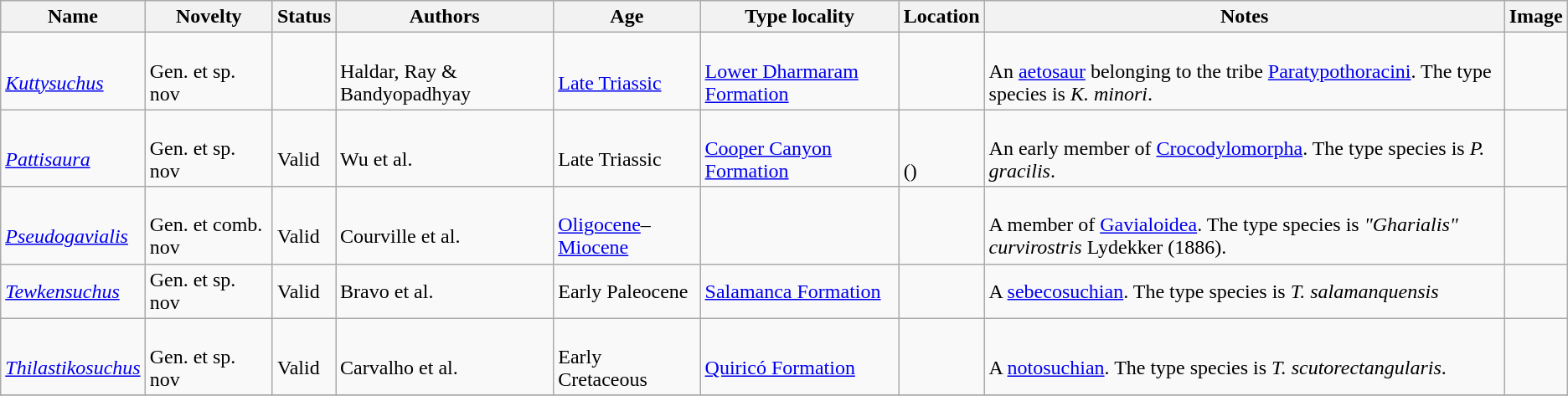<table class="wikitable sortable" align="center">
<tr>
<th>Name</th>
<th>Novelty</th>
<th>Status</th>
<th>Authors</th>
<th>Age</th>
<th>Type locality</th>
<th>Location</th>
<th class=unsortable>Notes</th>
<th class=unsortable>Image</th>
</tr>
<tr>
<td><br><em><a href='#'>Kuttysuchus</a></em></td>
<td><br>Gen. et sp. nov</td>
<td></td>
<td><br>Haldar, Ray & Bandyopadhyay</td>
<td><br><a href='#'>Late Triassic</a></td>
<td><br><a href='#'>Lower Dharmaram Formation</a></td>
<td><br></td>
<td><br>An <a href='#'>aetosaur</a> belonging to the tribe <a href='#'>Paratypothoracini</a>. The type species is <em>K. minori</em>.</td>
<td></td>
</tr>
<tr>
<td><br><em><a href='#'>Pattisaura</a></em></td>
<td><br>Gen. et sp. nov</td>
<td><br>Valid</td>
<td><br>Wu et al.</td>
<td><br>Late Triassic</td>
<td><br><a href='#'>Cooper Canyon Formation</a></td>
<td><br><br>()</td>
<td><br>An early member of <a href='#'>Crocodylomorpha</a>. The type species is <em>P. gracilis</em>.</td>
<td></td>
</tr>
<tr>
<td><br><em><a href='#'>Pseudogavialis</a></em></td>
<td><br>Gen. et comb. nov</td>
<td><br>Valid</td>
<td><br>Courville et al.</td>
<td><br><a href='#'>Oligocene</a>–<a href='#'>Miocene</a></td>
<td></td>
<td><br></td>
<td><br>A member of <a href='#'>Gavialoidea</a>. The type species is <em>"Gharialis" curvirostris</em> Lydekker (1886).</td>
<td><br></td>
</tr>
<tr>
<td><em><a href='#'>Tewkensuchus</a></em></td>
<td>Gen. et sp. nov</td>
<td>Valid</td>
<td>Bravo et al.</td>
<td>Early Paleocene</td>
<td><a href='#'>Salamanca Formation</a></td>
<td></td>
<td>A <a href='#'>sebecosuchian</a>. The type species is <em>T. salamanquensis</em></td>
<td></td>
</tr>
<tr>
<td><br><em><a href='#'>Thilastikosuchus</a></em></td>
<td><br>Gen. et sp. nov</td>
<td><br>Valid</td>
<td><br>Carvalho et al.</td>
<td><br>Early Cretaceous</td>
<td><br><a href='#'>Quiricó Formation</a></td>
<td><br></td>
<td><br>A <a href='#'>notosuchian</a>. The type species is <em>T. scutorectangularis</em>.</td>
<td></td>
</tr>
<tr>
</tr>
</table>
